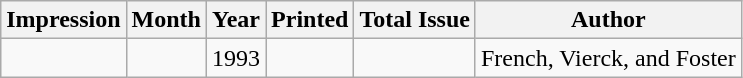<table class="wikitable">
<tr>
<th>Impression</th>
<th>Month</th>
<th>Year</th>
<th>Printed</th>
<th>Total Issue</th>
<th>Author</th>
</tr>
<tr>
<td></td>
<td></td>
<td>1993</td>
<td></td>
<td></td>
<td>French, Vierck, and Foster</td>
</tr>
</table>
